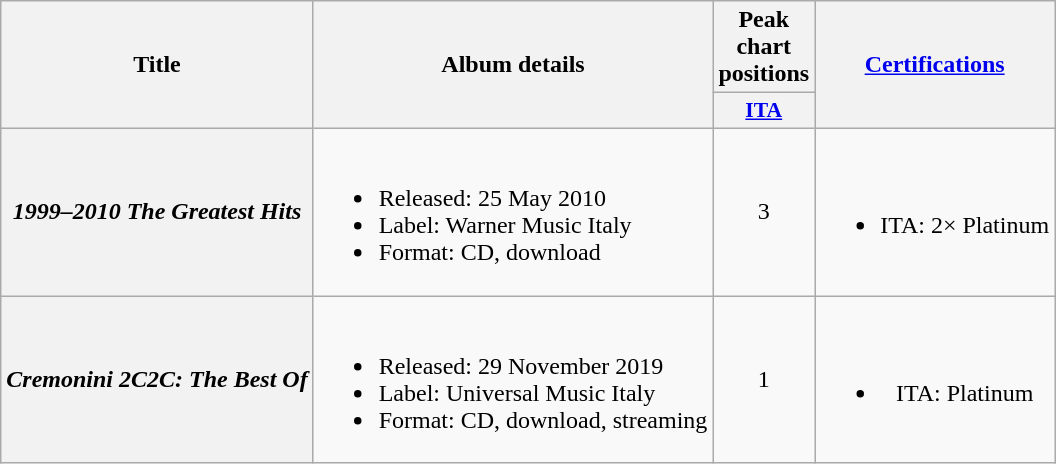<table class="wikitable plainrowheaders" style="text-align:center;" border="1">
<tr>
<th rowspan="2" scope="column">Title</th>
<th rowspan="2" scope="column">Album details</th>
<th colspan="1" scope="column">Peak chart positions</th>
<th rowspan="2" scope="column"><a href='#'>Certifications</a></th>
</tr>
<tr>
<th scope="col" style="width:3em;font-size:90%;"><a href='#'>ITA</a><br></th>
</tr>
<tr>
<th scope="row"><em>1999–2010 The Greatest Hits</em></th>
<td style="text-align:left;"><br><ul><li>Released: 25 May 2010</li><li>Label: Warner Music Italy</li><li>Format: CD, download</li></ul></td>
<td>3</td>
<td><br><ul><li>ITA: 2× Platinum</li></ul></td>
</tr>
<tr>
<th scope="row"><em>Cremonini 2C2C: The Best Of</em></th>
<td style="text-align:left;"><br><ul><li>Released: 29 November 2019</li><li>Label: Universal Music Italy</li><li>Format: CD, download, streaming</li></ul></td>
<td>1<br></td>
<td><br><ul><li>ITA: Platinum</li></ul></td>
</tr>
</table>
